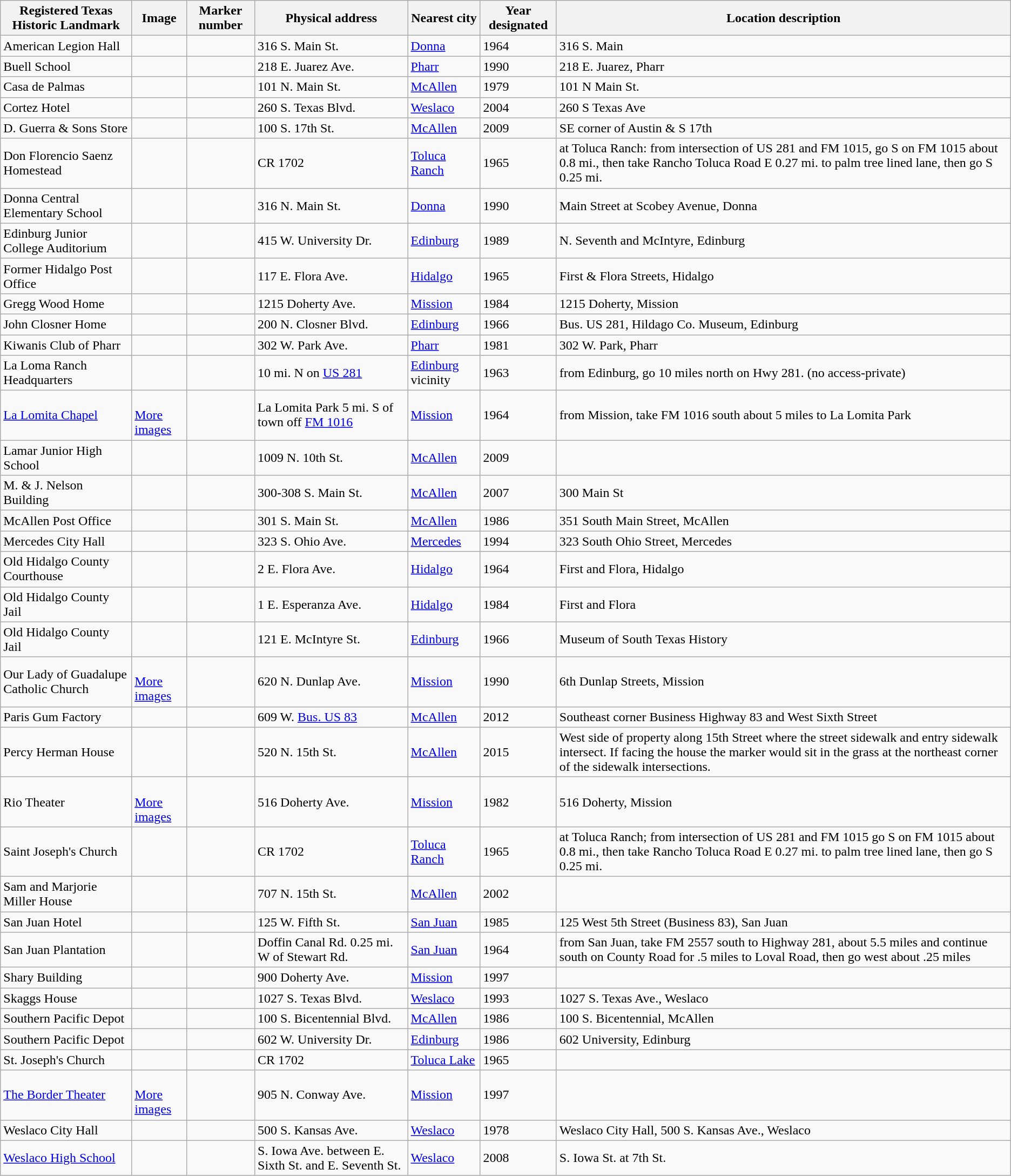<table class="wikitable sortable">
<tr>
<th>Registered Texas Historic Landmark</th>
<th>Image</th>
<th>Marker number</th>
<th>Physical address</th>
<th>Nearest city</th>
<th>Year designated</th>
<th>Location description</th>
</tr>
<tr>
<td>American Legion Hall</td>
<td></td>
<td></td>
<td>316 S. Main St.<br></td>
<td><a href='#'>Donna</a></td>
<td>1964</td>
<td>316 S. Main</td>
</tr>
<tr>
<td>Buell School</td>
<td></td>
<td></td>
<td>218 E. Juarez Ave.<br></td>
<td><a href='#'>Pharr</a></td>
<td>1990</td>
<td>218 E. Juarez, Pharr</td>
</tr>
<tr>
<td>Casa de Palmas</td>
<td></td>
<td></td>
<td>101 N. Main St.<br></td>
<td><a href='#'>McAllen</a></td>
<td>1979</td>
<td>101 N Main St.</td>
</tr>
<tr>
<td>Cortez Hotel</td>
<td></td>
<td></td>
<td>260 S. Texas Blvd.<br></td>
<td><a href='#'>Weslaco</a></td>
<td>2004</td>
<td>260 S Texas Ave</td>
</tr>
<tr>
<td>D. Guerra & Sons Store</td>
<td></td>
<td></td>
<td>100 S. 17th St.<br></td>
<td><a href='#'>McAllen</a></td>
<td>2009</td>
<td>SE corner of Austin & S 17th</td>
</tr>
<tr>
<td>Don Florencio Saenz Homestead</td>
<td></td>
<td></td>
<td>CR 1702<br></td>
<td><a href='#'>Toluca Ranch</a></td>
<td>1965</td>
<td>at Toluca Ranch: from intersection of US 281 and FM 1015, go S on FM 1015 about 0.8 mi., then take Rancho Toluca Road E 0.27 mi. to palm tree lined lane, then go S 0.25 mi.</td>
</tr>
<tr>
<td>Donna Central Elementary School</td>
<td></td>
<td></td>
<td>316 N. Main St.<br></td>
<td><a href='#'>Donna</a></td>
<td>1990</td>
<td>Main Street at Scobey Avenue, Donna</td>
</tr>
<tr>
<td>Edinburg Junior College Auditorium</td>
<td></td>
<td></td>
<td>415 W. University Dr.<br></td>
<td><a href='#'>Edinburg</a></td>
<td>1989</td>
<td>N. Seventh and McIntyre, Edinburg</td>
</tr>
<tr>
<td>Former Hidalgo Post Office</td>
<td></td>
<td></td>
<td>117 E. Flora Ave.<br></td>
<td><a href='#'>Hidalgo</a></td>
<td>1965</td>
<td>First & Flora Streets, Hidalgo</td>
</tr>
<tr>
<td>Gregg Wood Home</td>
<td></td>
<td></td>
<td>1215 Doherty Ave.<br></td>
<td><a href='#'>Mission</a></td>
<td>1984</td>
<td>1215 Doherty, Mission</td>
</tr>
<tr>
<td>John Closner Home</td>
<td></td>
<td></td>
<td>200 N. Closner Blvd.<br></td>
<td><a href='#'>Edinburg</a></td>
<td>1966</td>
<td>Bus. US 281, Hildago Co. Museum, Edinburg</td>
</tr>
<tr>
<td>Kiwanis Club of Pharr</td>
<td></td>
<td></td>
<td>302 W. Park Ave.<br></td>
<td><a href='#'>Pharr</a></td>
<td>1981</td>
<td>302 W. Park, Pharr</td>
</tr>
<tr>
<td>La Loma Ranch Headquarters</td>
<td></td>
<td></td>
<td>10 mi. N on <a href='#'>US 281</a><br></td>
<td><a href='#'>Edinburg</a> vicinity</td>
<td>1963</td>
<td>from Edinburg, go 10 miles north on Hwy 281. (no access-private)</td>
</tr>
<tr>
<td><a href='#'>La Lomita Chapel</a></td>
<td><br> <a href='#'>More images</a></td>
<td></td>
<td>La Lomita Park 5 mi. S of town off <a href='#'>FM 1016</a><br></td>
<td><a href='#'>Mission</a></td>
<td>1964</td>
<td>from Mission, take FM 1016 south about 5 miles to La Lomita Park</td>
</tr>
<tr>
<td>Lamar Junior High School</td>
<td></td>
<td></td>
<td>1009 N. 10th St.<br></td>
<td><a href='#'>McAllen</a></td>
<td>2009</td>
<td></td>
</tr>
<tr>
<td>M. & J. Nelson Building</td>
<td></td>
<td></td>
<td>300-308 S. Main St.<br></td>
<td><a href='#'>McAllen</a></td>
<td>2007</td>
<td>300 Main St</td>
</tr>
<tr>
<td>McAllen Post Office</td>
<td></td>
<td></td>
<td>301 S. Main St.<br></td>
<td><a href='#'>McAllen</a></td>
<td>1986</td>
<td>351 South Main Street, McAllen</td>
</tr>
<tr>
<td>Mercedes City Hall</td>
<td></td>
<td></td>
<td>323 S. Ohio Ave.<br></td>
<td><a href='#'>Mercedes</a></td>
<td>1994</td>
<td>323 South Ohio Street, Mercedes</td>
</tr>
<tr>
<td>Old Hidalgo County Courthouse</td>
<td></td>
<td></td>
<td>2 E. Flora Ave.<br></td>
<td><a href='#'>Hidalgo</a></td>
<td>1964</td>
<td>First and Flora, Hidalgo</td>
</tr>
<tr>
<td>Old Hidalgo County Jail</td>
<td></td>
<td></td>
<td>1 E. Esperanza Ave.<br></td>
<td><a href='#'>Hidalgo</a></td>
<td>1984</td>
<td>First and Flora</td>
</tr>
<tr>
<td>Old Hidalgo County Jail</td>
<td></td>
<td></td>
<td>121 E. McIntyre St.<br></td>
<td><a href='#'>Edinburg</a></td>
<td>1966</td>
<td>Museum of South Texas History</td>
</tr>
<tr>
<td>Our Lady of Guadalupe Catholic Church</td>
<td><br> <a href='#'>More images</a></td>
<td></td>
<td>620 N. Dunlap Ave.<br></td>
<td><a href='#'>Mission</a></td>
<td>1990</td>
<td>6th Dunlap Streets, Mission</td>
</tr>
<tr>
<td>Paris Gum Factory</td>
<td></td>
<td></td>
<td>609 W. <a href='#'>Bus. US 83</a><br></td>
<td><a href='#'>McAllen</a></td>
<td>2012</td>
<td>Southeast corner Business Highway 83 and West Sixth Street</td>
</tr>
<tr>
<td>Percy Herman House</td>
<td></td>
<td></td>
<td>520 N. 15th St.<br></td>
<td><a href='#'>McAllen</a></td>
<td>2015</td>
<td>West side of property along 15th Street where the street sidewalk and entry sidewalk intersect. If facing the house the marker would sit in the grass at the northeast corner of the sidewalk intersections.</td>
</tr>
<tr>
<td>Rio Theater</td>
<td><br> <a href='#'>More images</a></td>
<td></td>
<td>516 Doherty Ave.<br></td>
<td><a href='#'>Mission</a></td>
<td>1982</td>
<td>516 Doherty, Mission</td>
</tr>
<tr>
<td>Saint Joseph's Church</td>
<td></td>
<td></td>
<td>CR 1702<br></td>
<td><a href='#'>Toluca Ranch</a></td>
<td>1965</td>
<td>at Toluca Ranch; from intersection of US 281 and FM 1015 go S on FM 1015 about 0.8 mi., then take Rancho Toluca Road E 0.27 mi. to palm tree lined lane, then go S 0.25 mi.</td>
</tr>
<tr>
<td>Sam and Marjorie Miller House</td>
<td></td>
<td></td>
<td>707 N. 15th St.<br></td>
<td><a href='#'>McAllen</a></td>
<td>2002</td>
<td></td>
</tr>
<tr>
<td>San Juan Hotel</td>
<td></td>
<td></td>
<td>125 W. Fifth St.<br></td>
<td><a href='#'>San Juan</a></td>
<td>1985</td>
<td>125 West 5th Street (Business 83), San Juan</td>
</tr>
<tr>
<td>San Juan Plantation</td>
<td></td>
<td></td>
<td>Doffin Canal Rd. 0.25 mi. W of Stewart Rd.<br></td>
<td><a href='#'>San Juan</a></td>
<td>1964</td>
<td>from San Juan, take FM 2557 south to Highway 281, about 5.5 miles and continue south on County Road for .5 miles to Loval Road, then go west about .25 miles</td>
</tr>
<tr>
<td>Shary Building</td>
<td></td>
<td></td>
<td>900 Doherty Ave.<br></td>
<td><a href='#'>Mission</a></td>
<td>1997</td>
<td></td>
</tr>
<tr>
<td>Skaggs House</td>
<td></td>
<td></td>
<td>1027 S. Texas Blvd.<br></td>
<td><a href='#'>Weslaco</a></td>
<td>1993</td>
<td>1027 S. Texas Ave., Weslaco</td>
</tr>
<tr>
<td>Southern Pacific Depot</td>
<td></td>
<td></td>
<td>100 S. Bicentennial Blvd.<br></td>
<td><a href='#'>McAllen</a></td>
<td>1986</td>
<td>100 S. Bicentennial, McAllen</td>
</tr>
<tr>
<td>Southern Pacific Depot</td>
<td></td>
<td></td>
<td>602 W. University Dr.<br></td>
<td><a href='#'>Edinburg</a></td>
<td>1986</td>
<td>602 University, Edinburg</td>
</tr>
<tr>
<td>St. Joseph's Church</td>
<td></td>
<td></td>
<td>CR 1702<br></td>
<td><a href='#'>Toluca Lake</a></td>
<td>1965</td>
<td></td>
</tr>
<tr>
<td><a href='#'>The Border Theater</a></td>
<td><br> <a href='#'>More images</a></td>
<td></td>
<td>905 N. Conway Ave.<br></td>
<td><a href='#'>Mission</a></td>
<td>1997</td>
<td></td>
</tr>
<tr>
<td>Weslaco City Hall</td>
<td></td>
<td></td>
<td>500 S. Kansas Ave.<br></td>
<td><a href='#'>Weslaco</a></td>
<td>1978</td>
<td>Weslaco City Hall, 500 S. Kansas Ave., Weslaco</td>
</tr>
<tr>
<td><a href='#'>Weslaco High School</a></td>
<td></td>
<td></td>
<td>S. Iowa Ave. between E. Sixth St. and E. Seventh St.<br></td>
<td><a href='#'>Weslaco</a></td>
<td>2008</td>
<td>S. Iowa St. at 7th St.</td>
</tr>
</table>
